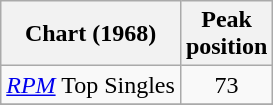<table class="wikitable sortable plainrowheaders" style="text-align:center">
<tr>
<th align="center">Chart (1968)</th>
<th align="center">Peak<br>position</th>
</tr>
<tr>
<td align="left"><em><a href='#'>RPM</a></em> Top Singles</td>
<td>73</td>
</tr>
<tr>
</tr>
<tr>
</tr>
</table>
